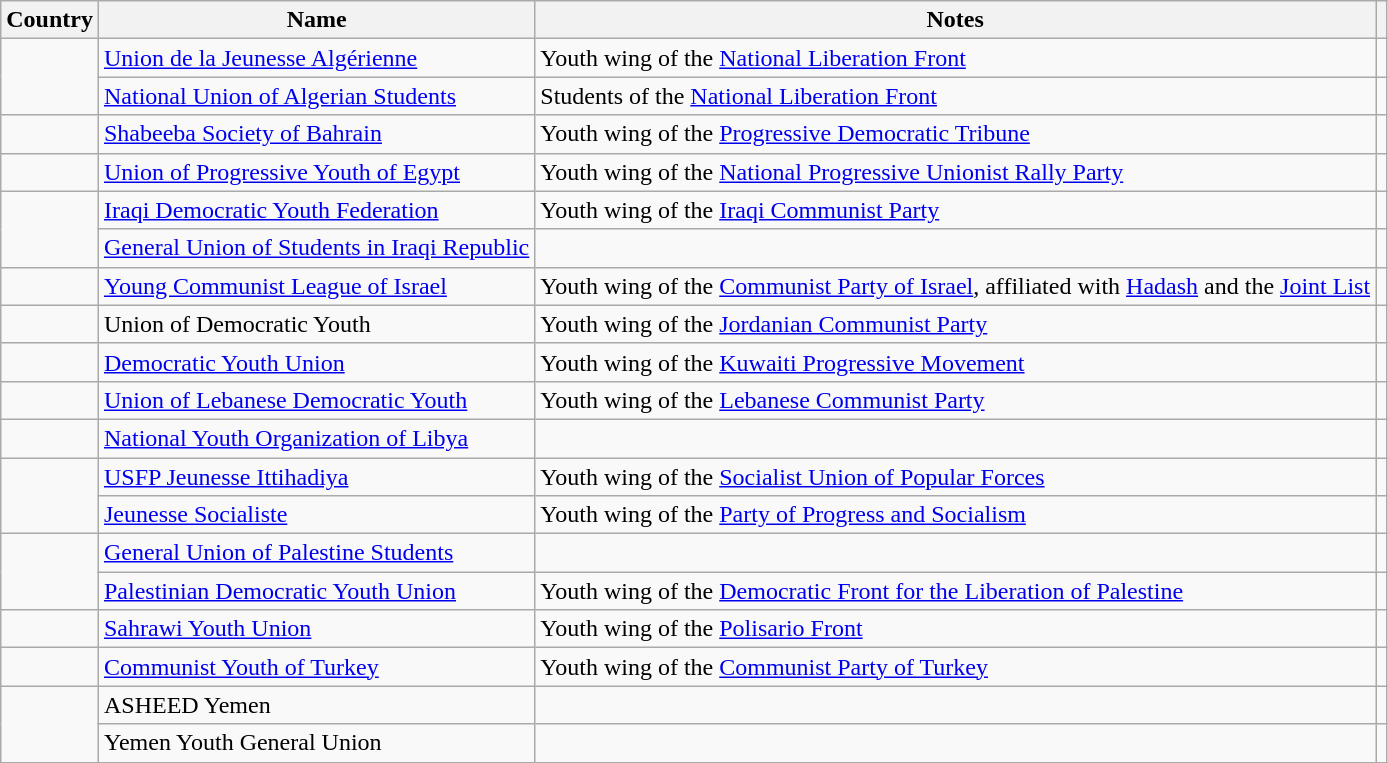<table class="wikitable">
<tr>
<th>Country</th>
<th>Name</th>
<th>Notes</th>
<th></th>
</tr>
<tr>
<td rowspan=2></td>
<td><a href='#'>Union de la Jeunesse Algérienne</a></td>
<td>Youth wing of the <a href='#'>National Liberation Front</a></td>
<td></td>
</tr>
<tr>
<td><a href='#'>National Union of Algerian Students</a></td>
<td>Students of the <a href='#'>National Liberation Front</a></td>
<td></td>
</tr>
<tr>
<td></td>
<td><a href='#'>Shabeeba Society of Bahrain</a></td>
<td>Youth wing of the <a href='#'>Progressive Democratic Tribune</a></td>
<td></td>
</tr>
<tr>
<td></td>
<td><a href='#'>Union of Progressive Youth of Egypt</a></td>
<td>Youth wing of the <a href='#'>National Progressive Unionist Rally Party</a></td>
<td></td>
</tr>
<tr>
<td rowspan=2></td>
<td><a href='#'>Iraqi Democratic Youth Federation</a></td>
<td>Youth wing of the <a href='#'>Iraqi Communist Party</a></td>
<td></td>
</tr>
<tr>
<td><a href='#'>General Union of Students in Iraqi Republic</a></td>
<td></td>
<td></td>
</tr>
<tr>
<td></td>
<td><a href='#'>Young Communist League of Israel</a></td>
<td>Youth wing of the <a href='#'>Communist Party of Israel</a>, affiliated with <a href='#'>Hadash</a> and the <a href='#'>Joint List</a></td>
<td></td>
</tr>
<tr>
<td></td>
<td>Union of Democratic Youth</td>
<td>Youth wing of the <a href='#'>Jordanian Communist Party</a></td>
<td></td>
</tr>
<tr>
<td></td>
<td><a href='#'>Democratic Youth Union</a></td>
<td>Youth wing of the <a href='#'>Kuwaiti Progressive Movement</a></td>
<td></td>
</tr>
<tr>
<td></td>
<td><a href='#'>Union of Lebanese Democratic Youth</a></td>
<td>Youth wing of the <a href='#'>Lebanese Communist Party</a></td>
<td></td>
</tr>
<tr>
<td></td>
<td><a href='#'>National Youth Organization of Libya</a></td>
<td></td>
<td></td>
</tr>
<tr>
<td rowspan="2"></td>
<td><a href='#'>USFP Jeunesse Ittihadiya</a></td>
<td>Youth wing of the <a href='#'>Socialist Union of Popular Forces</a></td>
<td></td>
</tr>
<tr>
<td><a href='#'>Jeunesse Socialiste</a></td>
<td>Youth wing of the <a href='#'>Party of Progress and Socialism</a></td>
<td></td>
</tr>
<tr>
<td rowspan=2></td>
<td><a href='#'>General Union of Palestine Students</a></td>
<td></td>
<td></td>
</tr>
<tr>
<td><a href='#'>Palestinian Democratic Youth Union</a></td>
<td>Youth wing of the <a href='#'>Democratic Front for the Liberation of Palestine</a></td>
<td></td>
</tr>
<tr>
<td></td>
<td><a href='#'>Sahrawi Youth Union</a></td>
<td>Youth wing of the <a href='#'>Polisario Front</a></td>
<td></td>
</tr>
<tr>
<td></td>
<td><a href='#'>Communist Youth of Turkey</a></td>
<td>Youth wing of the <a href='#'>Communist Party of Turkey</a></td>
<td></td>
</tr>
<tr>
<td rowspan="2"></td>
<td>ASHEED Yemen</td>
<td></td>
<td></td>
</tr>
<tr>
<td>Yemen Youth General Union</td>
<td></td>
<td></td>
</tr>
</table>
